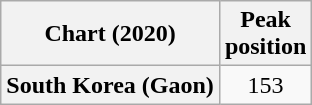<table class="wikitable plainrowheaders" style="text-align:center">
<tr>
<th>Chart (2020)</th>
<th>Peak<br>position</th>
</tr>
<tr>
<th scope="row">South Korea (Gaon)</th>
<td>153</td>
</tr>
</table>
